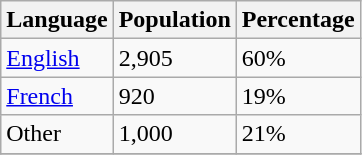<table class="wikitable">
<tr>
<th>Language</th>
<th>Population</th>
<th>Percentage</th>
</tr>
<tr>
<td><a href='#'>English</a></td>
<td>2,905</td>
<td>60%</td>
</tr>
<tr>
<td><a href='#'>French</a></td>
<td>920</td>
<td>19%</td>
</tr>
<tr>
<td>Other</td>
<td>1,000</td>
<td>21%</td>
</tr>
<tr>
</tr>
</table>
